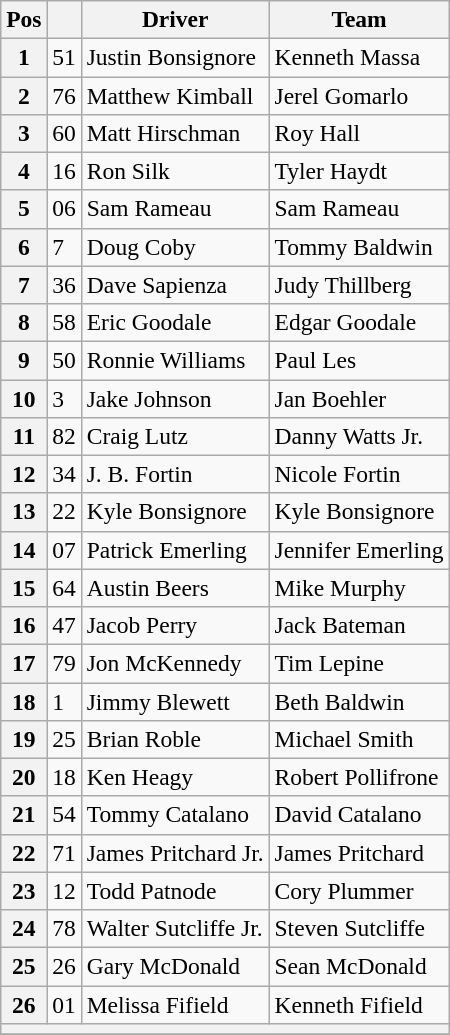<table class="wikitable" style="font-size:98%">
<tr>
<th>Pos</th>
<th></th>
<th>Driver</th>
<th>Team</th>
</tr>
<tr>
<th>1</th>
<td>51</td>
<td>Justin Bonsignore</td>
<td>Kenneth Massa</td>
</tr>
<tr>
<th>2</th>
<td>76</td>
<td>Matthew Kimball</td>
<td>Jerel Gomarlo</td>
</tr>
<tr>
<th>3</th>
<td>60</td>
<td>Matt Hirschman</td>
<td>Roy Hall</td>
</tr>
<tr>
<th>4</th>
<td>16</td>
<td>Ron Silk</td>
<td>Tyler Haydt</td>
</tr>
<tr>
<th>5</th>
<td>06</td>
<td>Sam Rameau</td>
<td>Sam Rameau</td>
</tr>
<tr>
<th>6</th>
<td>7</td>
<td>Doug Coby</td>
<td>Tommy Baldwin</td>
</tr>
<tr>
<th>7</th>
<td>36</td>
<td>Dave Sapienza</td>
<td>Judy Thillberg</td>
</tr>
<tr>
<th>8</th>
<td>58</td>
<td>Eric Goodale</td>
<td>Edgar Goodale</td>
</tr>
<tr>
<th>9</th>
<td>50</td>
<td>Ronnie Williams</td>
<td>Paul Les</td>
</tr>
<tr>
<th>10</th>
<td>3</td>
<td>Jake Johnson</td>
<td>Jan Boehler</td>
</tr>
<tr>
<th>11</th>
<td>82</td>
<td>Craig Lutz</td>
<td>Danny Watts Jr.</td>
</tr>
<tr>
<th>12</th>
<td>34</td>
<td>J. B. Fortin</td>
<td>Nicole Fortin</td>
</tr>
<tr>
<th>13</th>
<td>22</td>
<td>Kyle Bonsignore</td>
<td>Kyle Bonsignore</td>
</tr>
<tr>
<th>14</th>
<td>07</td>
<td>Patrick Emerling</td>
<td>Jennifer Emerling</td>
</tr>
<tr>
<th>15</th>
<td>64</td>
<td>Austin Beers</td>
<td>Mike Murphy</td>
</tr>
<tr>
<th>16</th>
<td>47</td>
<td>Jacob Perry</td>
<td>Jack Bateman</td>
</tr>
<tr>
<th>17</th>
<td>79</td>
<td>Jon McKennedy</td>
<td>Tim Lepine</td>
</tr>
<tr>
<th>18</th>
<td>1</td>
<td>Jimmy Blewett</td>
<td>Beth Baldwin</td>
</tr>
<tr>
<th>19</th>
<td>25</td>
<td>Brian Roble</td>
<td>Michael Smith</td>
</tr>
<tr>
<th>20</th>
<td>18</td>
<td>Ken Heagy</td>
<td>Robert Pollifrone</td>
</tr>
<tr>
<th>21</th>
<td>54</td>
<td>Tommy Catalano</td>
<td>David Catalano</td>
</tr>
<tr>
<th>22</th>
<td>71</td>
<td>James Pritchard Jr.</td>
<td>James Pritchard</td>
</tr>
<tr>
<th>23</th>
<td>12</td>
<td>Todd Patnode</td>
<td>Cory Plummer</td>
</tr>
<tr>
<th>24</th>
<td>78</td>
<td>Walter Sutcliffe Jr.</td>
<td>Steven Sutcliffe</td>
</tr>
<tr>
<th>25</th>
<td>26</td>
<td>Gary McDonald</td>
<td>Sean McDonald</td>
</tr>
<tr>
<th>26</th>
<td>01</td>
<td>Melissa Fifield</td>
<td>Kenneth Fifield</td>
</tr>
<tr>
<th colspan="6"></th>
</tr>
<tr>
</tr>
</table>
